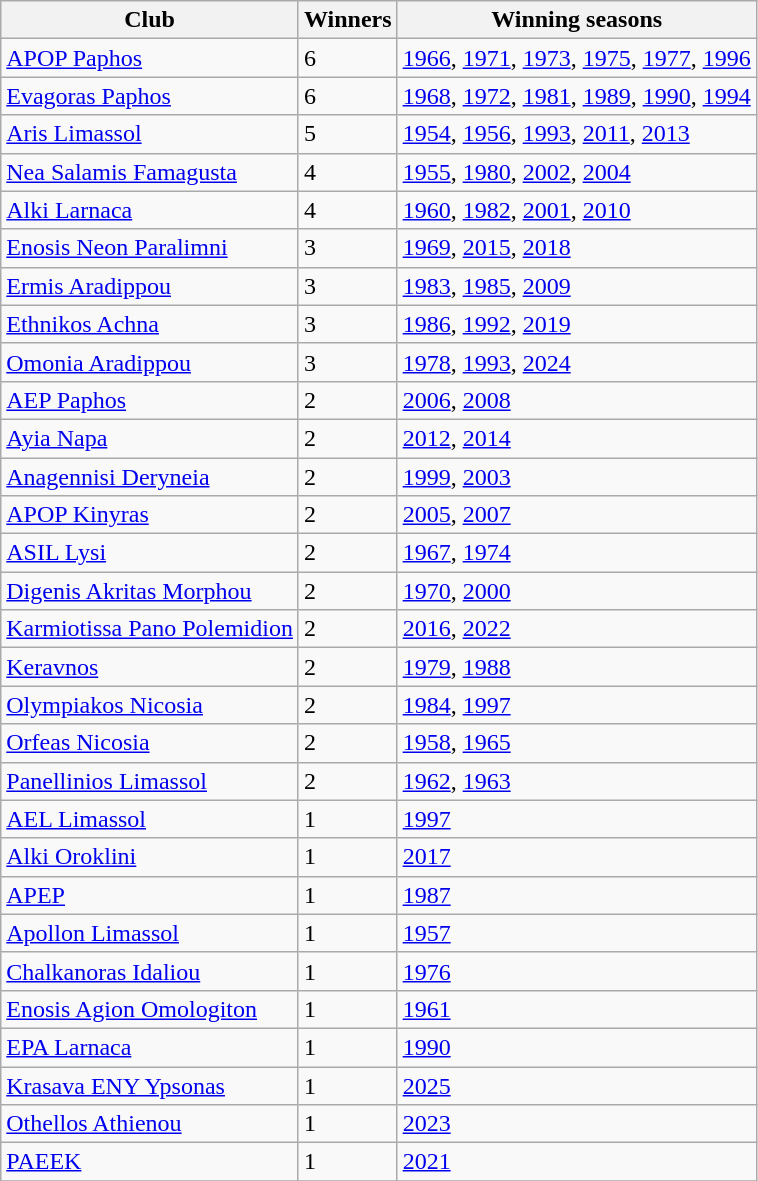<table class="wikitable" style="text-align:left style="font-size:90%">
<tr>
<th>Club</th>
<th>Winners</th>
<th>Winning seasons</th>
</tr>
<tr>
<td><a href='#'>APOP Paphos</a></td>
<td>6</td>
<td><a href='#'>1966</a>, <a href='#'>1971</a>, <a href='#'>1973</a>, <a href='#'>1975</a>, <a href='#'>1977</a>, <a href='#'>1996</a></td>
</tr>
<tr>
<td><a href='#'>Evagoras Paphos</a></td>
<td>6</td>
<td><a href='#'>1968</a>, <a href='#'>1972</a>, <a href='#'>1981</a>, <a href='#'>1989</a>, <a href='#'>1990</a>, <a href='#'>1994</a></td>
</tr>
<tr>
<td><a href='#'>Aris Limassol</a></td>
<td>5</td>
<td><a href='#'>1954</a>, <a href='#'>1956</a>, <a href='#'>1993</a>, <a href='#'>2011</a>, <a href='#'>2013</a></td>
</tr>
<tr>
<td><a href='#'>Nea Salamis Famagusta</a></td>
<td>4</td>
<td><a href='#'>1955</a>, <a href='#'>1980</a>, <a href='#'>2002</a>, <a href='#'>2004</a></td>
</tr>
<tr>
<td><a href='#'>Alki Larnaca</a></td>
<td>4</td>
<td><a href='#'>1960</a>, <a href='#'>1982</a>, <a href='#'>2001</a>, <a href='#'>2010</a></td>
</tr>
<tr>
<td><a href='#'>Enosis Neon Paralimni</a></td>
<td>3</td>
<td><a href='#'>1969</a>, <a href='#'>2015</a>, <a href='#'>2018</a></td>
</tr>
<tr>
<td><a href='#'>Ermis Aradippou</a></td>
<td>3</td>
<td><a href='#'>1983</a>, <a href='#'>1985</a>, <a href='#'>2009</a></td>
</tr>
<tr>
<td><a href='#'>Ethnikos Achna</a></td>
<td>3</td>
<td><a href='#'>1986</a>, <a href='#'>1992</a>, <a href='#'>2019</a></td>
</tr>
<tr>
<td><a href='#'>Omonia Aradippou</a></td>
<td>3</td>
<td><a href='#'>1978</a>, <a href='#'>1993</a>, <a href='#'>2024</a></td>
</tr>
<tr>
<td><a href='#'>AEP Paphos</a></td>
<td>2</td>
<td><a href='#'>2006</a>, <a href='#'>2008</a></td>
</tr>
<tr>
<td><a href='#'>Ayia Napa</a></td>
<td>2</td>
<td><a href='#'>2012</a>, <a href='#'>2014</a></td>
</tr>
<tr>
<td><a href='#'>Anagennisi Deryneia</a></td>
<td>2</td>
<td><a href='#'>1999</a>, <a href='#'>2003</a></td>
</tr>
<tr>
<td><a href='#'>APOP Kinyras</a></td>
<td>2</td>
<td><a href='#'>2005</a>, <a href='#'>2007</a></td>
</tr>
<tr>
<td><a href='#'>ASIL Lysi</a></td>
<td>2</td>
<td><a href='#'>1967</a>, <a href='#'>1974</a></td>
</tr>
<tr>
<td><a href='#'>Digenis Akritas Morphou</a></td>
<td>2</td>
<td><a href='#'>1970</a>, <a href='#'>2000</a></td>
</tr>
<tr>
<td><a href='#'>Karmiotissa Pano Polemidion</a></td>
<td>2</td>
<td><a href='#'>2016</a>, <a href='#'>2022</a></td>
</tr>
<tr>
<td><a href='#'>Keravnos</a></td>
<td>2</td>
<td><a href='#'>1979</a>, <a href='#'>1988</a></td>
</tr>
<tr>
<td><a href='#'>Olympiakos Nicosia</a></td>
<td>2</td>
<td><a href='#'>1984</a>, <a href='#'>1997</a></td>
</tr>
<tr>
<td><a href='#'>Orfeas Nicosia</a></td>
<td>2</td>
<td><a href='#'>1958</a>, <a href='#'>1965</a></td>
</tr>
<tr>
<td><a href='#'>Panellinios Limassol</a></td>
<td>2</td>
<td><a href='#'>1962</a>, <a href='#'>1963</a></td>
</tr>
<tr>
<td><a href='#'>AEL Limassol</a></td>
<td>1</td>
<td><a href='#'>1997</a></td>
</tr>
<tr>
<td><a href='#'>Alki Oroklini</a></td>
<td>1</td>
<td><a href='#'>2017</a></td>
</tr>
<tr>
<td><a href='#'>APEP</a></td>
<td>1</td>
<td><a href='#'>1987</a></td>
</tr>
<tr>
<td><a href='#'>Apollon Limassol</a></td>
<td>1</td>
<td><a href='#'>1957</a></td>
</tr>
<tr>
<td><a href='#'>Chalkanoras Idaliou</a></td>
<td>1</td>
<td><a href='#'>1976</a></td>
</tr>
<tr>
<td><a href='#'>Enosis Agion Omologiton</a></td>
<td>1</td>
<td><a href='#'>1961</a></td>
</tr>
<tr>
<td><a href='#'>EPA Larnaca</a></td>
<td>1</td>
<td><a href='#'>1990</a></td>
</tr>
<tr>
<td><a href='#'>Krasava ENY Ypsonas</a></td>
<td>1</td>
<td><a href='#'>2025</a></td>
</tr>
<tr>
<td><a href='#'>Othellos Athienou</a></td>
<td>1</td>
<td><a href='#'>2023</a></td>
</tr>
<tr>
<td><a href='#'>PAEEK</a></td>
<td>1</td>
<td><a href='#'>2021</a></td>
</tr>
<tr>
</tr>
</table>
